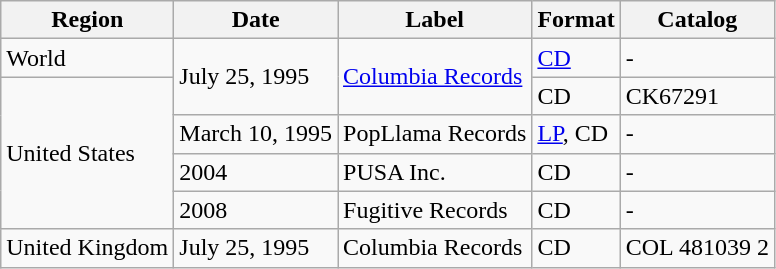<table class="wikitable">
<tr>
<th>Region</th>
<th>Date</th>
<th>Label</th>
<th>Format</th>
<th>Catalog</th>
</tr>
<tr>
<td>World</td>
<td rowspan="2">July 25, 1995</td>
<td rowspan="2"><a href='#'>Columbia Records</a></td>
<td><a href='#'>CD</a></td>
<td>-</td>
</tr>
<tr>
<td rowspan="4">United States</td>
<td>CD</td>
<td>CK67291</td>
</tr>
<tr>
<td>March 10, 1995</td>
<td>PopLlama Records</td>
<td><a href='#'>LP</a>, CD</td>
<td>-</td>
</tr>
<tr>
<td>2004</td>
<td>PUSA Inc.</td>
<td>CD</td>
<td>-</td>
</tr>
<tr>
<td>2008</td>
<td>Fugitive Records</td>
<td>CD</td>
<td>-</td>
</tr>
<tr>
<td rowspan="1">United Kingdom</td>
<td>July 25, 1995</td>
<td>Columbia Records</td>
<td>CD</td>
<td>COL 481039 2</td>
</tr>
</table>
